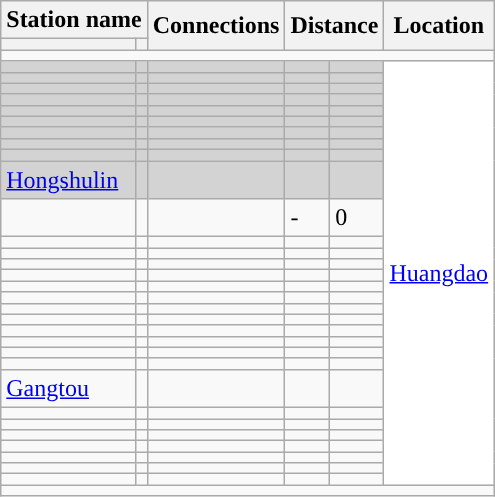<table class="wikitable">
<tr>
<th colspan=2>Station name</th>
<th rowspan=2>Connections</th>
<th colspan="2" rowspan="2">Distance<br></th>
<th rowspan=2>Location</th>
</tr>
<tr>
<th></th>
<th></th>
</tr>
<tr style="background:#">
<td colspan = "6"></td>
</tr>
<tr bgcolor="lightgrey">
<td></td>
<td></td>
<td></td>
<td></td>
<td></td>
<td bgcolor="white" rowspan="31"><a href='#'>Huangdao</a></td>
</tr>
<tr bgcolor="lightgrey">
<td></td>
<td></td>
<td></td>
<td></td>
<td></td>
</tr>
<tr bgcolor="lightgrey">
<td></td>
<td></td>
<td></td>
<td></td>
<td></td>
</tr>
<tr bgcolor="lightgrey">
<td></td>
<td></td>
<td></td>
<td></td>
<td></td>
</tr>
<tr bgcolor="lightgrey">
<td></td>
<td></td>
<td></td>
<td></td>
<td></td>
</tr>
<tr bgcolor="lightgrey">
<td></td>
<td></td>
<td></td>
<td></td>
<td></td>
</tr>
<tr bgcolor="lightgrey">
<td></td>
<td></td>
<td></td>
<td></td>
<td></td>
</tr>
<tr bgcolor="lightgrey">
<td></td>
<td></td>
<td></td>
<td></td>
<td></td>
</tr>
<tr bgcolor="lightgrey">
<td></td>
<td></td>
<td></td>
<td></td>
<td></td>
</tr>
<tr bgcolor="lightgrey">
<td><a href='#'>Hongshulin</a></td>
<td></td>
<td></td>
<td></td>
<td></td>
</tr>
<tr>
<td></td>
<td></td>
<td></td>
<td>-</td>
<td>0</td>
</tr>
<tr>
<td></td>
<td></td>
<td></td>
<td></td>
<td></td>
</tr>
<tr>
<td></td>
<td></td>
<td></td>
<td></td>
<td></td>
</tr>
<tr>
<td></td>
<td></td>
<td></td>
<td></td>
<td></td>
</tr>
<tr>
<td></td>
<td></td>
<td></td>
<td></td>
<td></td>
</tr>
<tr>
<td></td>
<td></td>
<td></td>
<td></td>
<td></td>
</tr>
<tr>
<td></td>
<td></td>
<td></td>
<td></td>
<td></td>
</tr>
<tr>
<td></td>
<td></td>
<td></td>
<td></td>
<td></td>
</tr>
<tr>
<td></td>
<td></td>
<td></td>
<td></td>
<td></td>
</tr>
<tr>
<td></td>
<td></td>
<td></td>
<td></td>
<td></td>
</tr>
<tr>
<td></td>
<td></td>
<td></td>
<td></td>
<td></td>
</tr>
<tr>
<td></td>
<td></td>
<td></td>
<td></td>
<td></td>
</tr>
<tr>
<td></td>
<td></td>
<td></td>
<td></td>
<td></td>
</tr>
<tr>
<td><a href='#'>Gangtou</a></td>
<td></td>
<td></td>
<td></td>
<td></td>
</tr>
<tr>
<td></td>
<td></td>
<td></td>
<td></td>
<td></td>
</tr>
<tr>
<td></td>
<td></td>
<td></td>
<td></td>
<td></td>
</tr>
<tr>
<td></td>
<td></td>
<td></td>
<td></td>
<td></td>
</tr>
<tr>
<td></td>
<td></td>
<td></td>
<td></td>
<td></td>
</tr>
<tr>
<td></td>
<td></td>
<td></td>
<td></td>
<td></td>
</tr>
<tr>
<td></td>
<td></td>
<td></td>
<td></td>
<td></td>
</tr>
<tr>
<td></td>
<td></td>
<td></td>
<td></td>
<td></td>
</tr>
<tr style="background:#">
<td colspan = "6"></td>
</tr>
</table>
